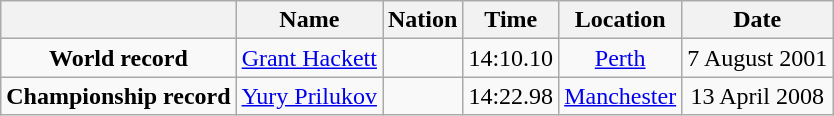<table class=wikitable style=text-align:center>
<tr>
<th></th>
<th>Name</th>
<th>Nation</th>
<th>Time</th>
<th>Location</th>
<th>Date</th>
</tr>
<tr>
<td><strong>World record</strong></td>
<td><a href='#'>Grant Hackett</a></td>
<td></td>
<td align=left>14:10.10</td>
<td><a href='#'>Perth</a></td>
<td>7 August 2001</td>
</tr>
<tr>
<td><strong>Championship record</strong></td>
<td><a href='#'>Yury Prilukov</a></td>
<td></td>
<td align=left>14:22.98</td>
<td><a href='#'>Manchester</a></td>
<td>13 April 2008</td>
</tr>
</table>
